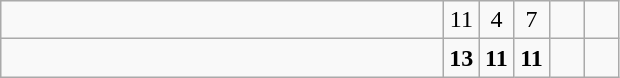<table class="wikitable">
<tr>
<td style="width:18em"></td>
<td align=center style="width:1em">11</td>
<td align=center style="width:1em">4</td>
<td align=center style="width:1em">7</td>
<td align=center style="width:1em"></td>
<td align=center style="width:1em"></td>
</tr>
<tr>
<td style="width:18em"></td>
<td align=center style="width:1em"><strong>13</strong></td>
<td align=center style="width:1em"><strong>11</strong></td>
<td align=center style="width:1em"><strong>11</strong></td>
<td align=center style="width:1em"></td>
<td align=center style="width:1em"></td>
</tr>
</table>
